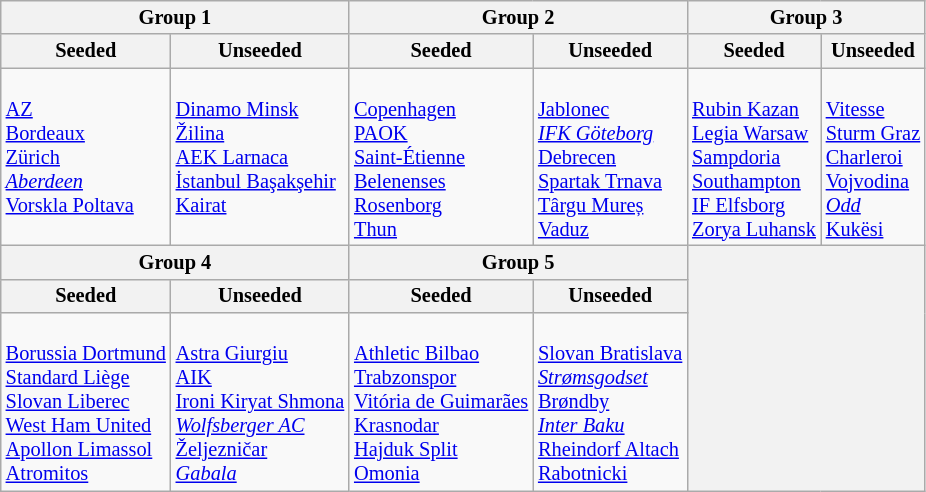<table class="wikitable" style="font-size:85%">
<tr>
<th colspan=2>Group 1</th>
<th colspan=2>Group 2</th>
<th colspan=2>Group 3</th>
</tr>
<tr>
<th>Seeded</th>
<th>Unseeded</th>
<th>Seeded</th>
<th>Unseeded</th>
<th>Seeded</th>
<th>Unseeded</th>
</tr>
<tr>
<td valign=top><br> <a href='#'>AZ</a> <br>
 <a href='#'>Bordeaux</a> <br>
 <a href='#'>Zürich</a> <br>
 <em><a href='#'>Aberdeen</a></em> <br>
 <a href='#'>Vorskla Poltava</a> </td>
<td valign=top><br> <a href='#'>Dinamo Minsk</a> <br>
 <a href='#'>Žilina</a> <br>
 <a href='#'>AEK Larnaca</a> <br>
 <a href='#'>İstanbul Başakşehir</a> <br>
 <a href='#'>Kairat</a> </td>
<td valign=top><br> <a href='#'>Copenhagen</a> <br>
 <a href='#'>PAOK</a> <br>
 <a href='#'>Saint-Étienne</a> <br>
 <a href='#'>Belenenses</a> <br>
 <a href='#'>Rosenborg</a> <br>
 <a href='#'>Thun</a> </td>
<td valign=top><br> <a href='#'>Jablonec</a> <br>
 <em><a href='#'>IFK Göteborg</a></em> <br>
 <a href='#'>Debrecen</a> <br>
 <a href='#'>Spartak Trnava</a> <br>
 <a href='#'>Târgu Mureș</a> <br>
 <a href='#'>Vaduz</a> </td>
<td valign=top><br> <a href='#'>Rubin Kazan</a> <br>
 <a href='#'>Legia Warsaw</a> <br>
 <a href='#'>Sampdoria</a> <br>
 <a href='#'>Southampton</a> <br>
 <a href='#'>IF Elfsborg</a> <br>
 <a href='#'>Zorya Luhansk</a> </td>
<td valign=top><br> <a href='#'>Vitesse</a> <br>
 <a href='#'>Sturm Graz</a> <br>
 <a href='#'>Charleroi</a> <br>
 <a href='#'>Vojvodina</a> <br>
 <em><a href='#'>Odd</a></em> <br>
 <a href='#'>Kukësi</a> </td>
</tr>
<tr>
<th colspan=2>Group 4</th>
<th colspan=2>Group 5</th>
<th rowspan=3 colspan=2></th>
</tr>
<tr>
<th>Seeded</th>
<th>Unseeded</th>
<th>Seeded</th>
<th>Unseeded</th>
</tr>
<tr>
<td valign=top><br> <a href='#'>Borussia Dortmund</a> <br>
 <a href='#'>Standard Liège</a> <br>
 <a href='#'>Slovan Liberec</a> <br>
 <a href='#'>West Ham United</a> <br>
 <a href='#'>Apollon Limassol</a> <br>
 <a href='#'>Atromitos</a> </td>
<td valign=top><br> <a href='#'>Astra Giurgiu</a> <br>
 <a href='#'>AIK</a> <br>
 <a href='#'>Ironi Kiryat Shmona</a> <br>
 <em><a href='#'>Wolfsberger AC</a></em> <br>
 <a href='#'>Željezničar</a> <br>
 <em><a href='#'>Gabala</a></em> </td>
<td valign=top><br> <a href='#'>Athletic Bilbao</a> <br>
 <a href='#'>Trabzonspor</a> <br>
 <a href='#'>Vitória de Guimarães</a> <br>
 <a href='#'>Krasnodar</a> <br>
 <a href='#'>Hajduk Split</a> <br>
 <a href='#'>Omonia</a> </td>
<td valign=top><br> <a href='#'>Slovan Bratislava</a> <br>
 <em><a href='#'>Strømsgodset</a></em> <br>
 <a href='#'>Brøndby</a> <br>
 <em><a href='#'>Inter Baku</a></em> <br>
 <a href='#'>Rheindorf Altach</a> <br>
 <a href='#'>Rabotnicki</a> </td>
</tr>
</table>
